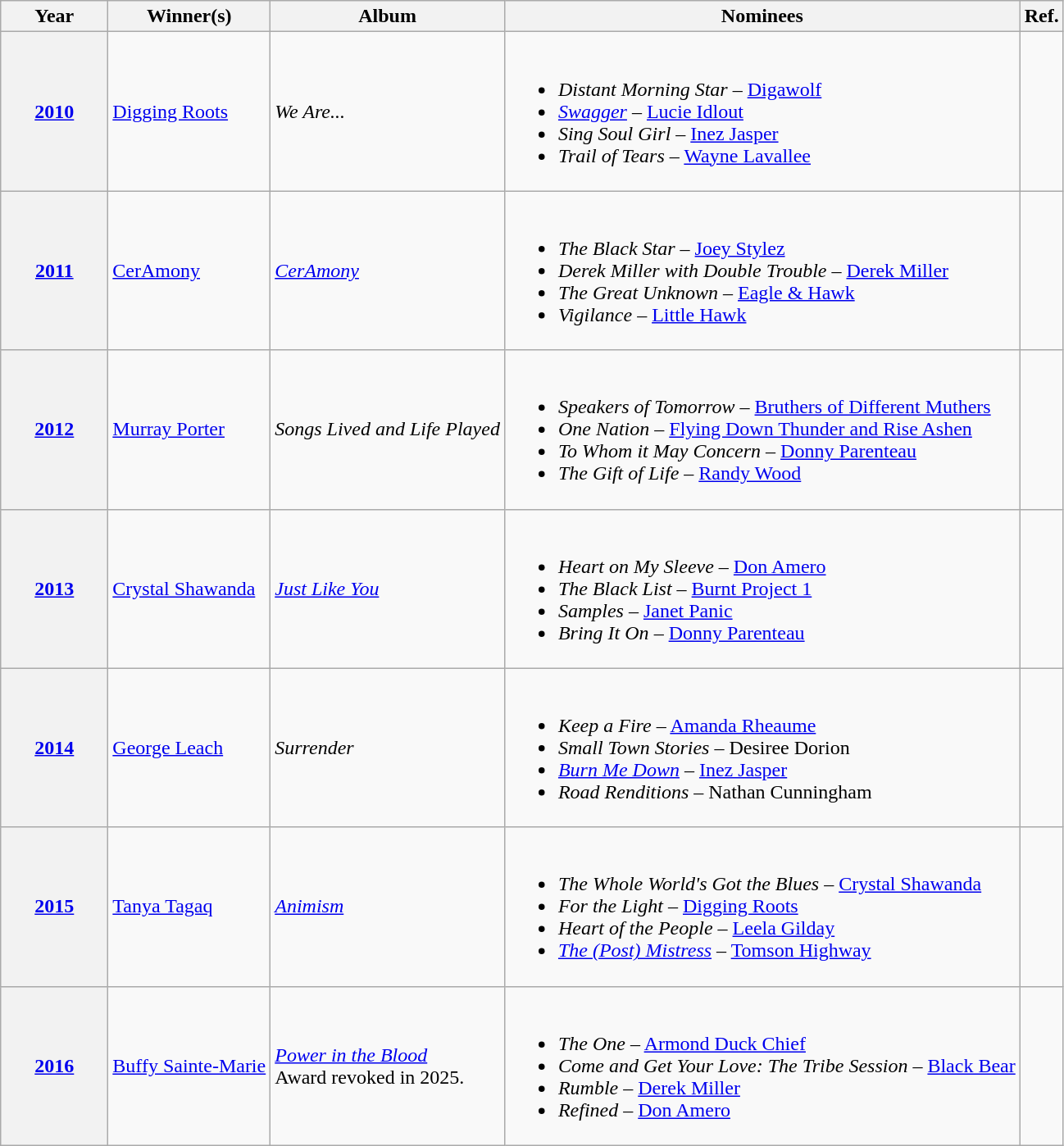<table class="wikitable sortable">
<tr>
<th scope="col" style="width:5em;">Year</th>
<th scope="col">Winner(s)</th>
<th scope="col">Album</th>
<th scope="col" class="unsortable">Nominees</th>
<th scope="col" class="unsortable">Ref.</th>
</tr>
<tr>
<th scope="row"><a href='#'>2010</a></th>
<td><a href='#'>Digging Roots</a></td>
<td><em>We Are...</em></td>
<td><br><ul><li><em>Distant Morning Star</em> – <a href='#'>Digawolf</a></li><li><em><a href='#'>Swagger</a></em> – <a href='#'>Lucie Idlout</a></li><li><em>Sing Soul Girl</em> – <a href='#'>Inez Jasper</a></li><li><em>Trail of Tears</em> – <a href='#'>Wayne Lavallee</a></li></ul></td>
<td></td>
</tr>
<tr>
<th scope="row"><a href='#'>2011</a></th>
<td><a href='#'>CerAmony</a></td>
<td><em><a href='#'>CerAmony</a></em></td>
<td><br><ul><li><em>The Black Star</em> – <a href='#'>Joey Stylez</a></li><li><em>Derek Miller with Double Trouble</em> – <a href='#'>Derek Miller</a></li><li><em>The Great Unknown</em> – <a href='#'>Eagle & Hawk</a></li><li><em>Vigilance</em> – <a href='#'>Little Hawk</a></li></ul></td>
<td></td>
</tr>
<tr>
<th scope="row"><a href='#'>2012</a></th>
<td><a href='#'>Murray Porter</a></td>
<td><em>Songs Lived and Life Played</em></td>
<td><br><ul><li><em>Speakers of Tomorrow</em> – <a href='#'>Bruthers of Different Muthers</a></li><li><em>One Nation</em> – <a href='#'>Flying Down Thunder and Rise Ashen</a></li><li><em>To Whom it May Concern</em> – <a href='#'>Donny Parenteau</a></li><li><em>The Gift of Life</em> – <a href='#'>Randy Wood</a></li></ul></td>
<td></td>
</tr>
<tr>
<th scope="row"><a href='#'>2013</a></th>
<td><a href='#'>Crystal Shawanda</a></td>
<td><em><a href='#'>Just Like You</a></em></td>
<td><br><ul><li><em>Heart on My Sleeve</em> – <a href='#'>Don Amero</a></li><li><em>The Black List</em> – <a href='#'>Burnt Project 1</a></li><li><em>Samples</em> – <a href='#'>Janet Panic</a></li><li><em>Bring It On</em> – <a href='#'>Donny Parenteau</a></li></ul></td>
<td></td>
</tr>
<tr>
<th scope="row"><a href='#'>2014</a></th>
<td><a href='#'>George Leach</a></td>
<td><em>Surrender</em></td>
<td><br><ul><li><em>Keep a Fire</em> – <a href='#'>Amanda Rheaume</a></li><li><em>Small Town Stories</em> – Desiree Dorion</li><li><em><a href='#'>Burn Me Down</a></em> – <a href='#'>Inez Jasper</a></li><li><em>Road Renditions</em> – Nathan Cunningham</li></ul></td>
<td></td>
</tr>
<tr>
<th scope="row"><a href='#'>2015</a></th>
<td><a href='#'>Tanya Tagaq</a></td>
<td><em><a href='#'>Animism</a></em></td>
<td><br><ul><li><em>The Whole World's Got the Blues</em> – <a href='#'>Crystal Shawanda</a></li><li><em>For the Light</em> – <a href='#'>Digging Roots</a></li><li><em>Heart of the People</em> – <a href='#'>Leela Gilday</a></li><li><em><a href='#'>The (Post) Mistress</a></em> – <a href='#'>Tomson Highway</a></li></ul></td>
<td></td>
</tr>
<tr>
<th scope="row"><a href='#'>2016</a></th>
<td><a href='#'>Buffy Sainte-Marie</a></td>
<td><em><a href='#'>Power in the Blood</a></em><br>Award revoked in 2025.</td>
<td><br><ul><li><em>The One</em> – <a href='#'>Armond Duck Chief</a></li><li><em>Come and Get Your Love: The Tribe Session</em> – <a href='#'>Black Bear</a></li><li><em>Rumble</em> – <a href='#'>Derek Miller</a></li><li><em>Refined</em> – <a href='#'>Don Amero</a></li></ul></td>
<td></td>
</tr>
</table>
